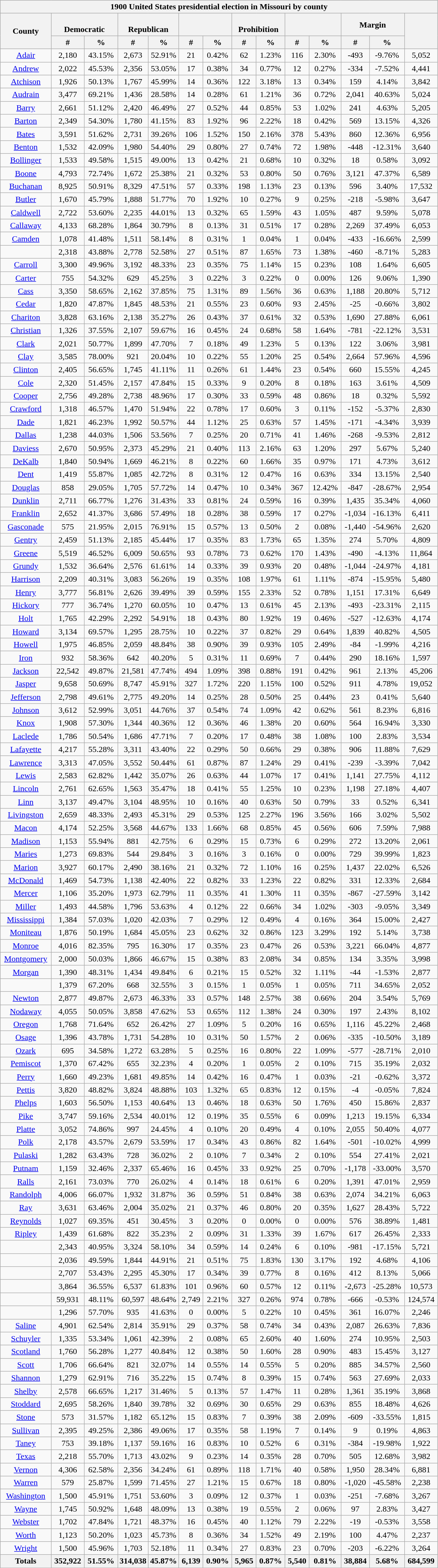<table class="wikitable sortable mw-collapsible mw-collapsed">
<tr>
<th colspan="14">1900 United States presidential election in Missouri by county</th>
</tr>
<tr>
<th rowspan="2">County</th>
<th colspan="2"><br>Democratic</th>
<th colspan="2"><br>Republican</th>
<th colspan="2"><br></th>
<th colspan="2"><br>Prohibition</th>
<th colspan="2"><br></th>
<th colspan="2">Margin</th>
<th style="text-align:center;" rowspan="2"></th>
</tr>
<tr>
<th style="text-align:center;" data-sort-type="number">#</th>
<th style="text-align:center;" data-sort-type="number">%</th>
<th style="text-align:center;" width="7%" data-sort-type="number">#</th>
<th style="text-align:center;" width="7%" data-sort-type="number">%</th>
<th style="text-align:center;" data-sort-type="number">#</th>
<th style="text-align:center;" data-sort-type="number">%</th>
<th style="text-align:center;" data-sort-type="number">#</th>
<th style="text-align:center;" data-sort-type="number">%</th>
<th style="text-align:center;" data-sort-type="number">#</th>
<th style="text-align:center;" data-sort-type="number">%</th>
<th style="text-align:center;" data-sort-type="number">#</th>
<th style="text-align:center;" data-sort-type="number">%</th>
</tr>
<tr style="text-align:center;">
<td><a href='#'>Adair</a></td>
<td>2,180</td>
<td>43.15%</td>
<td>2,673</td>
<td>52.91%</td>
<td>21</td>
<td>0.42%</td>
<td>62</td>
<td>1.23%</td>
<td>116</td>
<td>2.30%</td>
<td>-493</td>
<td>-9.76%</td>
<td>5,052</td>
</tr>
<tr style="text-align:center;">
<td><a href='#'>Andrew</a></td>
<td>2,022</td>
<td>45.53%</td>
<td>2,356</td>
<td>53.05%</td>
<td>17</td>
<td>0.38%</td>
<td>34</td>
<td>0.77%</td>
<td>12</td>
<td>0.27%</td>
<td>-334</td>
<td>-7.52%</td>
<td>4,441</td>
</tr>
<tr style="text-align:center;">
<td><a href='#'>Atchison</a></td>
<td>1,926</td>
<td>50.13%</td>
<td>1,767</td>
<td>45.99%</td>
<td>14</td>
<td>0.36%</td>
<td>122</td>
<td>3.18%</td>
<td>13</td>
<td>0.34%</td>
<td>159</td>
<td>4.14%</td>
<td>3,842</td>
</tr>
<tr style="text-align:center;">
<td><a href='#'>Audrain</a></td>
<td>3,477</td>
<td>69.21%</td>
<td>1,436</td>
<td>28.58%</td>
<td>14</td>
<td>0.28%</td>
<td>61</td>
<td>1.21%</td>
<td>36</td>
<td>0.72%</td>
<td>2,041</td>
<td>40.63%</td>
<td>5,024</td>
</tr>
<tr style="text-align:center;">
<td><a href='#'>Barry</a></td>
<td>2,661</td>
<td>51.12%</td>
<td>2,420</td>
<td>46.49%</td>
<td>27</td>
<td>0.52%</td>
<td>44</td>
<td>0.85%</td>
<td>53</td>
<td>1.02%</td>
<td>241</td>
<td>4.63%</td>
<td>5,205</td>
</tr>
<tr style="text-align:center;">
<td><a href='#'>Barton</a></td>
<td>2,349</td>
<td>54.30%</td>
<td>1,780</td>
<td>41.15%</td>
<td>83</td>
<td>1.92%</td>
<td>96</td>
<td>2.22%</td>
<td>18</td>
<td>0.42%</td>
<td>569</td>
<td>13.15%</td>
<td>4,326</td>
</tr>
<tr style="text-align:center;">
<td><a href='#'>Bates</a></td>
<td>3,591</td>
<td>51.62%</td>
<td>2,731</td>
<td>39.26%</td>
<td>106</td>
<td>1.52%</td>
<td>150</td>
<td>2.16%</td>
<td>378</td>
<td>5.43%</td>
<td>860</td>
<td>12.36%</td>
<td>6,956</td>
</tr>
<tr style="text-align:center;">
<td><a href='#'>Benton</a></td>
<td>1,532</td>
<td>42.09%</td>
<td>1,980</td>
<td>54.40%</td>
<td>29</td>
<td>0.80%</td>
<td>27</td>
<td>0.74%</td>
<td>72</td>
<td>1.98%</td>
<td>-448</td>
<td>-12.31%</td>
<td>3,640</td>
</tr>
<tr style="text-align:center;">
<td><a href='#'>Bollinger</a></td>
<td>1,533</td>
<td>49.58%</td>
<td>1,515</td>
<td>49.00%</td>
<td>13</td>
<td>0.42%</td>
<td>21</td>
<td>0.68%</td>
<td>10</td>
<td>0.32%</td>
<td>18</td>
<td>0.58%</td>
<td>3,092</td>
</tr>
<tr style="text-align:center;">
<td><a href='#'>Boone</a></td>
<td>4,793</td>
<td>72.74%</td>
<td>1,672</td>
<td>25.38%</td>
<td>21</td>
<td>0.32%</td>
<td>53</td>
<td>0.80%</td>
<td>50</td>
<td>0.76%</td>
<td>3,121</td>
<td>47.37%</td>
<td>6,589</td>
</tr>
<tr style="text-align:center;">
<td><a href='#'>Buchanan</a></td>
<td>8,925</td>
<td>50.91%</td>
<td>8,329</td>
<td>47.51%</td>
<td>57</td>
<td>0.33%</td>
<td>198</td>
<td>1.13%</td>
<td>23</td>
<td>0.13%</td>
<td>596</td>
<td>3.40%</td>
<td>17,532</td>
</tr>
<tr style="text-align:center;">
<td><a href='#'>Butler</a></td>
<td>1,670</td>
<td>45.79%</td>
<td>1,888</td>
<td>51.77%</td>
<td>70</td>
<td>1.92%</td>
<td>10</td>
<td>0.27%</td>
<td>9</td>
<td>0.25%</td>
<td>-218</td>
<td>-5.98%</td>
<td>3,647</td>
</tr>
<tr style="text-align:center;">
<td><a href='#'>Caldwell</a></td>
<td>2,722</td>
<td>53.60%</td>
<td>2,235</td>
<td>44.01%</td>
<td>13</td>
<td>0.32%</td>
<td>65</td>
<td>1.59%</td>
<td>43</td>
<td>1.05%</td>
<td>487</td>
<td>9.59%</td>
<td>5,078</td>
</tr>
<tr style="text-align:center;">
<td><a href='#'>Callaway</a></td>
<td>4,133</td>
<td>68.28%</td>
<td>1,864</td>
<td>30.79%</td>
<td>8</td>
<td>0.13%</td>
<td>31</td>
<td>0.51%</td>
<td>17</td>
<td>0.28%</td>
<td>2,269</td>
<td>37.49%</td>
<td>6,053</td>
</tr>
<tr style="text-align:center;">
<td><a href='#'>Camden</a></td>
<td>1,078</td>
<td>41.48%</td>
<td>1,511</td>
<td>58.14%</td>
<td>8</td>
<td>0.31%</td>
<td>1</td>
<td>0.04%</td>
<td>1</td>
<td>0.04%</td>
<td>-433</td>
<td>-16.66%</td>
<td>2,599</td>
</tr>
<tr style="text-align:center;">
<td></td>
<td>2,318</td>
<td>43.88%</td>
<td>2,778</td>
<td>52.58%</td>
<td>27</td>
<td>0.51%</td>
<td>87</td>
<td>1.65%</td>
<td>73</td>
<td>1.38%</td>
<td>-460</td>
<td>-8.71%</td>
<td>5,283</td>
</tr>
<tr style="text-align:center;">
<td><a href='#'>Carroll</a></td>
<td>3,300</td>
<td>49.96%</td>
<td>3,192</td>
<td>48.33%</td>
<td>23</td>
<td>0.35%</td>
<td>75</td>
<td>1.14%</td>
<td>15</td>
<td>0.23%</td>
<td>108</td>
<td>1.64%</td>
<td>6,605</td>
</tr>
<tr style="text-align:center;">
<td><a href='#'>Carter</a></td>
<td>755</td>
<td>54.32%</td>
<td>629</td>
<td>45.25%</td>
<td>3</td>
<td>0.22%</td>
<td>3</td>
<td>0.22%</td>
<td>0</td>
<td>0.00%</td>
<td>126</td>
<td>9.06%</td>
<td>1,390</td>
</tr>
<tr style="text-align:center;">
<td><a href='#'>Cass</a></td>
<td>3,350</td>
<td>58.65%</td>
<td>2,162</td>
<td>37.85%</td>
<td>75</td>
<td>1.31%</td>
<td>89</td>
<td>1.56%</td>
<td>36</td>
<td>0.63%</td>
<td>1,188</td>
<td>20.80%</td>
<td>5,712</td>
</tr>
<tr style="text-align:center;">
<td><a href='#'>Cedar</a></td>
<td>1,820</td>
<td>47.87%</td>
<td>1,845</td>
<td>48.53%</td>
<td>21</td>
<td>0.55%</td>
<td>23</td>
<td>0.60%</td>
<td>93</td>
<td>2.45%</td>
<td>-25</td>
<td>-0.66%</td>
<td>3,802</td>
</tr>
<tr style="text-align:center;">
<td><a href='#'>Chariton</a></td>
<td>3,828</td>
<td>63.16%</td>
<td>2,138</td>
<td>35.27%</td>
<td>26</td>
<td>0.43%</td>
<td>37</td>
<td>0.61%</td>
<td>32</td>
<td>0.53%</td>
<td>1,690</td>
<td>27.88%</td>
<td>6,061</td>
</tr>
<tr style="text-align:center;">
<td><a href='#'>Christian</a></td>
<td>1,326</td>
<td>37.55%</td>
<td>2,107</td>
<td>59.67%</td>
<td>16</td>
<td>0.45%</td>
<td>24</td>
<td>0.68%</td>
<td>58</td>
<td>1.64%</td>
<td>-781</td>
<td>-22.12%</td>
<td>3,531</td>
</tr>
<tr style="text-align:center;">
<td><a href='#'>Clark</a></td>
<td>2,021</td>
<td>50.77%</td>
<td>1,899</td>
<td>47.70%</td>
<td>7</td>
<td>0.18%</td>
<td>49</td>
<td>1.23%</td>
<td>5</td>
<td>0.13%</td>
<td>122</td>
<td>3.06%</td>
<td>3,981</td>
</tr>
<tr style="text-align:center;">
<td><a href='#'>Clay</a></td>
<td>3,585</td>
<td>78.00%</td>
<td>921</td>
<td>20.04%</td>
<td>10</td>
<td>0.22%</td>
<td>55</td>
<td>1.20%</td>
<td>25</td>
<td>0.54%</td>
<td>2,664</td>
<td>57.96%</td>
<td>4,596</td>
</tr>
<tr style="text-align:center;">
<td><a href='#'>Clinton</a></td>
<td>2,405</td>
<td>56.65%</td>
<td>1,745</td>
<td>41.11%</td>
<td>11</td>
<td>0.26%</td>
<td>61</td>
<td>1.44%</td>
<td>23</td>
<td>0.54%</td>
<td>660</td>
<td>15.55%</td>
<td>4,245</td>
</tr>
<tr style="text-align:center;">
<td><a href='#'>Cole</a></td>
<td>2,320</td>
<td>51.45%</td>
<td>2,157</td>
<td>47.84%</td>
<td>15</td>
<td>0.33%</td>
<td>9</td>
<td>0.20%</td>
<td>8</td>
<td>0.18%</td>
<td>163</td>
<td>3.61%</td>
<td>4,509</td>
</tr>
<tr style="text-align:center;">
<td><a href='#'>Cooper</a></td>
<td>2,756</td>
<td>49.28%</td>
<td>2,738</td>
<td>48.96%</td>
<td>17</td>
<td>0.30%</td>
<td>33</td>
<td>0.59%</td>
<td>48</td>
<td>0.86%</td>
<td>18</td>
<td>0.32%</td>
<td>5,592</td>
</tr>
<tr style="text-align:center;">
<td><a href='#'>Crawford</a></td>
<td>1,318</td>
<td>46.57%</td>
<td>1,470</td>
<td>51.94%</td>
<td>22</td>
<td>0.78%</td>
<td>17</td>
<td>0.60%</td>
<td>3</td>
<td>0.11%</td>
<td>-152</td>
<td>-5.37%</td>
<td>2,830</td>
</tr>
<tr style="text-align:center;">
<td><a href='#'>Dade</a></td>
<td>1,821</td>
<td>46.23%</td>
<td>1,992</td>
<td>50.57%</td>
<td>44</td>
<td>1.12%</td>
<td>25</td>
<td>0.63%</td>
<td>57</td>
<td>1.45%</td>
<td>-171</td>
<td>-4.34%</td>
<td>3,939</td>
</tr>
<tr style="text-align:center;">
<td><a href='#'>Dallas</a></td>
<td>1,238</td>
<td>44.03%</td>
<td>1,506</td>
<td>53.56%</td>
<td>7</td>
<td>0.25%</td>
<td>20</td>
<td>0.71%</td>
<td>41</td>
<td>1.46%</td>
<td>-268</td>
<td>-9.53%</td>
<td>2,812</td>
</tr>
<tr style="text-align:center;">
<td><a href='#'>Daviess</a></td>
<td>2,670</td>
<td>50.95%</td>
<td>2,373</td>
<td>45.29%</td>
<td>21</td>
<td>0.40%</td>
<td>113</td>
<td>2.16%</td>
<td>63</td>
<td>1.20%</td>
<td>297</td>
<td>5.67%</td>
<td>5,240</td>
</tr>
<tr style="text-align:center;">
<td><a href='#'>DeKalb</a></td>
<td>1,840</td>
<td>50.94%</td>
<td>1,669</td>
<td>46.21%</td>
<td>8</td>
<td>0.22%</td>
<td>60</td>
<td>1.66%</td>
<td>35</td>
<td>0.97%</td>
<td>171</td>
<td>4.73%</td>
<td>3,612</td>
</tr>
<tr style="text-align:center;">
<td><a href='#'>Dent</a></td>
<td>1,419</td>
<td>55.87%</td>
<td>1,085</td>
<td>42.72%</td>
<td>8</td>
<td>0.31%</td>
<td>12</td>
<td>0.47%</td>
<td>16</td>
<td>0.63%</td>
<td>334</td>
<td>13.15%</td>
<td>2,540</td>
</tr>
<tr style="text-align:center;">
<td><a href='#'>Douglas</a></td>
<td>858</td>
<td>29.05%</td>
<td>1,705</td>
<td>57.72%</td>
<td>14</td>
<td>0.47%</td>
<td>10</td>
<td>0.34%</td>
<td>367</td>
<td>12.42%</td>
<td>-847</td>
<td>-28.67%</td>
<td>2,954</td>
</tr>
<tr style="text-align:center;">
<td><a href='#'>Dunklin</a></td>
<td>2,711</td>
<td>66.77%</td>
<td>1,276</td>
<td>31.43%</td>
<td>33</td>
<td>0.81%</td>
<td>24</td>
<td>0.59%</td>
<td>16</td>
<td>0.39%</td>
<td>1,435</td>
<td>35.34%</td>
<td>4,060</td>
</tr>
<tr style="text-align:center;">
<td><a href='#'>Franklin</a></td>
<td>2,652</td>
<td>41.37%</td>
<td>3,686</td>
<td>57.49%</td>
<td>18</td>
<td>0.28%</td>
<td>38</td>
<td>0.59%</td>
<td>17</td>
<td>0.27%</td>
<td>-1,034</td>
<td>-16.13%</td>
<td>6,411</td>
</tr>
<tr style="text-align:center;">
<td><a href='#'>Gasconade</a></td>
<td>575</td>
<td>21.95%</td>
<td>2,015</td>
<td>76.91%</td>
<td>15</td>
<td>0.57%</td>
<td>13</td>
<td>0.50%</td>
<td>2</td>
<td>0.08%</td>
<td>-1,440</td>
<td>-54.96%</td>
<td>2,620</td>
</tr>
<tr style="text-align:center;">
<td><a href='#'>Gentry</a></td>
<td>2,459</td>
<td>51.13%</td>
<td>2,185</td>
<td>45.44%</td>
<td>17</td>
<td>0.35%</td>
<td>83</td>
<td>1.73%</td>
<td>65</td>
<td>1.35%</td>
<td>274</td>
<td>5.70%</td>
<td>4,809</td>
</tr>
<tr style="text-align:center;">
<td><a href='#'>Greene</a></td>
<td>5,519</td>
<td>46.52%</td>
<td>6,009</td>
<td>50.65%</td>
<td>93</td>
<td>0.78%</td>
<td>73</td>
<td>0.62%</td>
<td>170</td>
<td>1.43%</td>
<td>-490</td>
<td>-4.13%</td>
<td>11,864</td>
</tr>
<tr style="text-align:center;">
<td><a href='#'>Grundy</a></td>
<td>1,532</td>
<td>36.64%</td>
<td>2,576</td>
<td>61.61%</td>
<td>14</td>
<td>0.33%</td>
<td>39</td>
<td>0.93%</td>
<td>20</td>
<td>0.48%</td>
<td>-1,044</td>
<td>-24.97%</td>
<td>4,181</td>
</tr>
<tr style="text-align:center;">
<td><a href='#'>Harrison</a></td>
<td>2,209</td>
<td>40.31%</td>
<td>3,083</td>
<td>56.26%</td>
<td>19</td>
<td>0.35%</td>
<td>108</td>
<td>1.97%</td>
<td>61</td>
<td>1.11%</td>
<td>-874</td>
<td>-15.95%</td>
<td>5,480</td>
</tr>
<tr style="text-align:center;">
<td><a href='#'>Henry</a></td>
<td>3,777</td>
<td>56.81%</td>
<td>2,626</td>
<td>39.49%</td>
<td>39</td>
<td>0.59%</td>
<td>155</td>
<td>2.33%</td>
<td>52</td>
<td>0.78%</td>
<td>1,151</td>
<td>17.31%</td>
<td>6,649</td>
</tr>
<tr style="text-align:center;">
<td><a href='#'>Hickory</a></td>
<td>777</td>
<td>36.74%</td>
<td>1,270</td>
<td>60.05%</td>
<td>10</td>
<td>0.47%</td>
<td>13</td>
<td>0.61%</td>
<td>45</td>
<td>2.13%</td>
<td>-493</td>
<td>-23.31%</td>
<td>2,115</td>
</tr>
<tr style="text-align:center;">
<td><a href='#'>Holt</a></td>
<td>1,765</td>
<td>42.29%</td>
<td>2,292</td>
<td>54.91%</td>
<td>18</td>
<td>0.43%</td>
<td>80</td>
<td>1.92%</td>
<td>19</td>
<td>0.46%</td>
<td>-527</td>
<td>-12.63%</td>
<td>4,174</td>
</tr>
<tr style="text-align:center;">
<td><a href='#'>Howard</a></td>
<td>3,134</td>
<td>69.57%</td>
<td>1,295</td>
<td>28.75%</td>
<td>10</td>
<td>0.22%</td>
<td>37</td>
<td>0.82%</td>
<td>29</td>
<td>0.64%</td>
<td>1,839</td>
<td>40.82%</td>
<td>4,505</td>
</tr>
<tr style="text-align:center;">
<td><a href='#'>Howell</a></td>
<td>1,975</td>
<td>46.85%</td>
<td>2,059</td>
<td>48.84%</td>
<td>38</td>
<td>0.90%</td>
<td>39</td>
<td>0.93%</td>
<td>105</td>
<td>2.49%</td>
<td>-84</td>
<td>-1.99%</td>
<td>4,216</td>
</tr>
<tr style="text-align:center;">
<td><a href='#'>Iron</a></td>
<td>932</td>
<td>58.36%</td>
<td>642</td>
<td>40.20%</td>
<td>5</td>
<td>0.31%</td>
<td>11</td>
<td>0.69%</td>
<td>7</td>
<td>0.44%</td>
<td>290</td>
<td>18.16%</td>
<td>1,597</td>
</tr>
<tr style="text-align:center;">
<td><a href='#'>Jackson</a></td>
<td>22,542</td>
<td>49.87%</td>
<td>21,581</td>
<td>47.74%</td>
<td>494</td>
<td>1.09%</td>
<td>398</td>
<td>0.88%</td>
<td>191</td>
<td>0.42%</td>
<td>961</td>
<td>2.13%</td>
<td>45,206</td>
</tr>
<tr style="text-align:center;">
<td><a href='#'>Jasper</a></td>
<td>9,658</td>
<td>50.69%</td>
<td>8,747</td>
<td>45.91%</td>
<td>327</td>
<td>1.72%</td>
<td>220</td>
<td>1.15%</td>
<td>100</td>
<td>0.52%</td>
<td>911</td>
<td>4.78%</td>
<td>19,052</td>
</tr>
<tr style="text-align:center;">
<td><a href='#'>Jefferson</a></td>
<td>2,798</td>
<td>49.61%</td>
<td>2,775</td>
<td>49.20%</td>
<td>14</td>
<td>0.25%</td>
<td>28</td>
<td>0.50%</td>
<td>25</td>
<td>0.44%</td>
<td>23</td>
<td>0.41%</td>
<td>5,640</td>
</tr>
<tr style="text-align:center;">
<td><a href='#'>Johnson</a></td>
<td>3,612</td>
<td>52.99%</td>
<td>3,051</td>
<td>44.76%</td>
<td>37</td>
<td>0.54%</td>
<td>74</td>
<td>1.09%</td>
<td>42</td>
<td>0.62%</td>
<td>561</td>
<td>8.23%</td>
<td>6,816</td>
</tr>
<tr style="text-align:center;">
<td><a href='#'>Knox</a></td>
<td>1,908</td>
<td>57.30%</td>
<td>1,344</td>
<td>40.36%</td>
<td>12</td>
<td>0.36%</td>
<td>46</td>
<td>1.38%</td>
<td>20</td>
<td>0.60%</td>
<td>564</td>
<td>16.94%</td>
<td>3,330</td>
</tr>
<tr style="text-align:center;">
<td><a href='#'>Laclede</a></td>
<td>1,786</td>
<td>50.54%</td>
<td>1,686</td>
<td>47.71%</td>
<td>7</td>
<td>0.20%</td>
<td>17</td>
<td>0.48%</td>
<td>38</td>
<td>1.08%</td>
<td>100</td>
<td>2.83%</td>
<td>3,534</td>
</tr>
<tr style="text-align:center;">
<td><a href='#'>Lafayette</a></td>
<td>4,217</td>
<td>55.28%</td>
<td>3,311</td>
<td>43.40%</td>
<td>22</td>
<td>0.29%</td>
<td>50</td>
<td>0.66%</td>
<td>29</td>
<td>0.38%</td>
<td>906</td>
<td>11.88%</td>
<td>7,629</td>
</tr>
<tr style="text-align:center;">
<td><a href='#'>Lawrence</a></td>
<td>3,313</td>
<td>47.05%</td>
<td>3,552</td>
<td>50.44%</td>
<td>61</td>
<td>0.87%</td>
<td>87</td>
<td>1.24%</td>
<td>29</td>
<td>0.41%</td>
<td>-239</td>
<td>-3.39%</td>
<td>7,042</td>
</tr>
<tr style="text-align:center;">
<td><a href='#'>Lewis</a></td>
<td>2,583</td>
<td>62.82%</td>
<td>1,442</td>
<td>35.07%</td>
<td>26</td>
<td>0.63%</td>
<td>44</td>
<td>1.07%</td>
<td>17</td>
<td>0.41%</td>
<td>1,141</td>
<td>27.75%</td>
<td>4,112</td>
</tr>
<tr style="text-align:center;">
<td><a href='#'>Lincoln</a></td>
<td>2,761</td>
<td>62.65%</td>
<td>1,563</td>
<td>35.47%</td>
<td>18</td>
<td>0.41%</td>
<td>55</td>
<td>1.25%</td>
<td>10</td>
<td>0.23%</td>
<td>1,198</td>
<td>27.18%</td>
<td>4,407</td>
</tr>
<tr style="text-align:center;">
<td><a href='#'>Linn</a></td>
<td>3,137</td>
<td>49.47%</td>
<td>3,104</td>
<td>48.95%</td>
<td>10</td>
<td>0.16%</td>
<td>40</td>
<td>0.63%</td>
<td>50</td>
<td>0.79%</td>
<td>33</td>
<td>0.52%</td>
<td>6,341</td>
</tr>
<tr style="text-align:center;">
<td><a href='#'>Livingston</a></td>
<td>2,659</td>
<td>48.33%</td>
<td>2,493</td>
<td>45.31%</td>
<td>29</td>
<td>0.53%</td>
<td>125</td>
<td>2.27%</td>
<td>196</td>
<td>3.56%</td>
<td>166</td>
<td>3.02%</td>
<td>5,502</td>
</tr>
<tr style="text-align:center;">
<td><a href='#'>Macon</a></td>
<td>4,174</td>
<td>52.25%</td>
<td>3,568</td>
<td>44.67%</td>
<td>133</td>
<td>1.66%</td>
<td>68</td>
<td>0.85%</td>
<td>45</td>
<td>0.56%</td>
<td>606</td>
<td>7.59%</td>
<td>7,988</td>
</tr>
<tr style="text-align:center;">
<td><a href='#'>Madison</a></td>
<td>1,153</td>
<td>55.94%</td>
<td>881</td>
<td>42.75%</td>
<td>6</td>
<td>0.29%</td>
<td>15</td>
<td>0.73%</td>
<td>6</td>
<td>0.29%</td>
<td>272</td>
<td>13.20%</td>
<td>2,061</td>
</tr>
<tr style="text-align:center;">
<td><a href='#'>Maries</a></td>
<td>1,273</td>
<td>69.83%</td>
<td>544</td>
<td>29.84%</td>
<td>3</td>
<td>0.16%</td>
<td>3</td>
<td>0.16%</td>
<td>0</td>
<td>0.00%</td>
<td>729</td>
<td>39.99%</td>
<td>1,823</td>
</tr>
<tr style="text-align:center;">
<td><a href='#'>Marion</a></td>
<td>3,927</td>
<td>60.17%</td>
<td>2,490</td>
<td>38.16%</td>
<td>21</td>
<td>0.32%</td>
<td>72</td>
<td>1.10%</td>
<td>16</td>
<td>0.25%</td>
<td>1,437</td>
<td>22.02%</td>
<td>6,526</td>
</tr>
<tr style="text-align:center;">
<td><a href='#'>McDonald</a></td>
<td>1,469</td>
<td>54.73%</td>
<td>1,138</td>
<td>42.40%</td>
<td>22</td>
<td>0.82%</td>
<td>33</td>
<td>1.23%</td>
<td>22</td>
<td>0.82%</td>
<td>331</td>
<td>12.33%</td>
<td>2,684</td>
</tr>
<tr style="text-align:center;">
<td><a href='#'>Mercer</a></td>
<td>1,106</td>
<td>35.20%</td>
<td>1,973</td>
<td>62.79%</td>
<td>11</td>
<td>0.35%</td>
<td>41</td>
<td>1.30%</td>
<td>11</td>
<td>0.35%</td>
<td>-867</td>
<td>-27.59%</td>
<td>3,142</td>
</tr>
<tr style="text-align:center;">
<td><a href='#'>Miller</a></td>
<td>1,493</td>
<td>44.58%</td>
<td>1,796</td>
<td>53.63%</td>
<td>4</td>
<td>0.12%</td>
<td>22</td>
<td>0.66%</td>
<td>34</td>
<td>1.02%</td>
<td>-303</td>
<td>-9.05%</td>
<td>3,349</td>
</tr>
<tr style="text-align:center;">
<td><a href='#'>Mississippi</a></td>
<td>1,384</td>
<td>57.03%</td>
<td>1,020</td>
<td>42.03%</td>
<td>7</td>
<td>0.29%</td>
<td>12</td>
<td>0.49%</td>
<td>4</td>
<td>0.16%</td>
<td>364</td>
<td>15.00%</td>
<td>2,427</td>
</tr>
<tr style="text-align:center;">
<td><a href='#'>Moniteau</a></td>
<td>1,876</td>
<td>50.19%</td>
<td>1,684</td>
<td>45.05%</td>
<td>23</td>
<td>0.62%</td>
<td>32</td>
<td>0.86%</td>
<td>123</td>
<td>3.29%</td>
<td>192</td>
<td>5.14%</td>
<td>3,738</td>
</tr>
<tr style="text-align:center;">
<td><a href='#'>Monroe</a></td>
<td>4,016</td>
<td>82.35%</td>
<td>795</td>
<td>16.30%</td>
<td>17</td>
<td>0.35%</td>
<td>23</td>
<td>0.47%</td>
<td>26</td>
<td>0.53%</td>
<td>3,221</td>
<td>66.04%</td>
<td>4,877</td>
</tr>
<tr style="text-align:center;">
<td><a href='#'>Montgomery</a></td>
<td>2,000</td>
<td>50.03%</td>
<td>1,866</td>
<td>46.67%</td>
<td>15</td>
<td>0.38%</td>
<td>83</td>
<td>2.08%</td>
<td>34</td>
<td>0.85%</td>
<td>134</td>
<td>3.35%</td>
<td>3,998</td>
</tr>
<tr style="text-align:center;">
<td><a href='#'>Morgan</a></td>
<td>1,390</td>
<td>48.31%</td>
<td>1,434</td>
<td>49.84%</td>
<td>6</td>
<td>0.21%</td>
<td>15</td>
<td>0.52%</td>
<td>32</td>
<td>1.11%</td>
<td>-44</td>
<td>-1.53%</td>
<td>2,877</td>
</tr>
<tr style="text-align:center;">
<td></td>
<td>1,379</td>
<td>67.20%</td>
<td>668</td>
<td>32.55%</td>
<td>3</td>
<td>0.15%</td>
<td>1</td>
<td>0.05%</td>
<td>1</td>
<td>0.05%</td>
<td>711</td>
<td>34.65%</td>
<td>2,052</td>
</tr>
<tr style="text-align:center;">
<td><a href='#'>Newton</a></td>
<td>2,877</td>
<td>49.87%</td>
<td>2,673</td>
<td>46.33%</td>
<td>33</td>
<td>0.57%</td>
<td>148</td>
<td>2.57%</td>
<td>38</td>
<td>0.66%</td>
<td>204</td>
<td>3.54%</td>
<td>5,769</td>
</tr>
<tr style="text-align:center;">
<td><a href='#'>Nodaway</a></td>
<td>4,055</td>
<td>50.05%</td>
<td>3,858</td>
<td>47.62%</td>
<td>53</td>
<td>0.65%</td>
<td>112</td>
<td>1.38%</td>
<td>24</td>
<td>0.30%</td>
<td>197</td>
<td>2.43%</td>
<td>8,102</td>
</tr>
<tr style="text-align:center;">
<td><a href='#'>Oregon</a></td>
<td>1,768</td>
<td>71.64%</td>
<td>652</td>
<td>26.42%</td>
<td>27</td>
<td>1.09%</td>
<td>5</td>
<td>0.20%</td>
<td>16</td>
<td>0.65%</td>
<td>1,116</td>
<td>45.22%</td>
<td>2,468</td>
</tr>
<tr style="text-align:center;">
<td><a href='#'>Osage</a></td>
<td>1,396</td>
<td>43.78%</td>
<td>1,731</td>
<td>54.28%</td>
<td>10</td>
<td>0.31%</td>
<td>50</td>
<td>1.57%</td>
<td>2</td>
<td>0.06%</td>
<td>-335</td>
<td>-10.50%</td>
<td>3,189</td>
</tr>
<tr style="text-align:center;">
<td><a href='#'>Ozark</a></td>
<td>695</td>
<td>34.58%</td>
<td>1,272</td>
<td>63.28%</td>
<td>5</td>
<td>0.25%</td>
<td>16</td>
<td>0.80%</td>
<td>22</td>
<td>1.09%</td>
<td>-577</td>
<td>-28.71%</td>
<td>2,010</td>
</tr>
<tr style="text-align:center;">
<td><a href='#'>Pemiscot</a></td>
<td>1,370</td>
<td>67.42%</td>
<td>655</td>
<td>32.23%</td>
<td>4</td>
<td>0.20%</td>
<td>1</td>
<td>0.05%</td>
<td>2</td>
<td>0.10%</td>
<td>715</td>
<td>35.19%</td>
<td>2,032</td>
</tr>
<tr style="text-align:center;">
<td><a href='#'>Perry</a></td>
<td>1,660</td>
<td>49.23%</td>
<td>1,681</td>
<td>49.85%</td>
<td>14</td>
<td>0.42%</td>
<td>16</td>
<td>0.47%</td>
<td>1</td>
<td>0.03%</td>
<td>-21</td>
<td>-0.62%</td>
<td>3,372</td>
</tr>
<tr style="text-align:center;">
<td><a href='#'>Pettis</a></td>
<td>3,820</td>
<td>48.82%</td>
<td>3,824</td>
<td>48.88%</td>
<td>103</td>
<td>1.32%</td>
<td>65</td>
<td>0.83%</td>
<td>12</td>
<td>0.15%</td>
<td>-4</td>
<td>-0.05%</td>
<td>7,824</td>
</tr>
<tr style="text-align:center;">
<td><a href='#'>Phelps</a></td>
<td>1,603</td>
<td>56.50%</td>
<td>1,153</td>
<td>40.64%</td>
<td>13</td>
<td>0.46%</td>
<td>18</td>
<td>0.63%</td>
<td>50</td>
<td>1.76%</td>
<td>450</td>
<td>15.86%</td>
<td>2,837</td>
</tr>
<tr style="text-align:center;">
<td><a href='#'>Pike</a></td>
<td>3,747</td>
<td>59.16%</td>
<td>2,534</td>
<td>40.01%</td>
<td>12</td>
<td>0.19%</td>
<td>35</td>
<td>0.55%</td>
<td>6</td>
<td>0.09%</td>
<td>1,213</td>
<td>19.15%</td>
<td>6,334</td>
</tr>
<tr style="text-align:center;">
<td><a href='#'>Platte</a></td>
<td>3,052</td>
<td>74.86%</td>
<td>997</td>
<td>24.45%</td>
<td>4</td>
<td>0.10%</td>
<td>20</td>
<td>0.49%</td>
<td>4</td>
<td>0.10%</td>
<td>2,055</td>
<td>50.40%</td>
<td>4,077</td>
</tr>
<tr style="text-align:center;">
<td><a href='#'>Polk</a></td>
<td>2,178</td>
<td>43.57%</td>
<td>2,679</td>
<td>53.59%</td>
<td>17</td>
<td>0.34%</td>
<td>43</td>
<td>0.86%</td>
<td>82</td>
<td>1.64%</td>
<td>-501</td>
<td>-10.02%</td>
<td>4,999</td>
</tr>
<tr style="text-align:center;">
<td><a href='#'>Pulaski</a></td>
<td>1,282</td>
<td>63.43%</td>
<td>728</td>
<td>36.02%</td>
<td>2</td>
<td>0.10%</td>
<td>7</td>
<td>0.34%</td>
<td>2</td>
<td>0.10%</td>
<td>554</td>
<td>27.41%</td>
<td>2,021</td>
</tr>
<tr style="text-align:center;">
<td><a href='#'>Putnam</a></td>
<td>1,159</td>
<td>32.46%</td>
<td>2,337</td>
<td>65.46%</td>
<td>16</td>
<td>0.45%</td>
<td>33</td>
<td>0.92%</td>
<td>25</td>
<td>0.70%</td>
<td>-1,178</td>
<td>-33.00%</td>
<td>3,570</td>
</tr>
<tr style="text-align:center;">
<td><a href='#'>Ralls</a></td>
<td>2,161</td>
<td>73.03%</td>
<td>770</td>
<td>26.02%</td>
<td>4</td>
<td>0.14%</td>
<td>18</td>
<td>0.61%</td>
<td>6</td>
<td>0.20%</td>
<td>1,391</td>
<td>47.01%</td>
<td>2,959</td>
</tr>
<tr style="text-align:center;">
<td><a href='#'>Randolph</a></td>
<td>4,006</td>
<td>66.07%</td>
<td>1,932</td>
<td>31.87%</td>
<td>36</td>
<td>0.59%</td>
<td>51</td>
<td>0.84%</td>
<td>38</td>
<td>0.63%</td>
<td>2,074</td>
<td>34.21%</td>
<td>6,063</td>
</tr>
<tr style="text-align:center;">
<td><a href='#'>Ray</a></td>
<td>3,631</td>
<td>63.46%</td>
<td>2,004</td>
<td>35.02%</td>
<td>21</td>
<td>0.37%</td>
<td>46</td>
<td>0.80%</td>
<td>20</td>
<td>0.35%</td>
<td>1,627</td>
<td>28.43%</td>
<td>5,722</td>
</tr>
<tr style="text-align:center;">
<td><a href='#'>Reynolds</a></td>
<td>1,027</td>
<td>69.35%</td>
<td>451</td>
<td>30.45%</td>
<td>3</td>
<td>0.20%</td>
<td>0</td>
<td>0.00%</td>
<td>0</td>
<td>0.00%</td>
<td>576</td>
<td>38.89%</td>
<td>1,481</td>
</tr>
<tr style="text-align:center;">
<td><a href='#'>Ripley</a></td>
<td>1,439</td>
<td>61.68%</td>
<td>822</td>
<td>35.23%</td>
<td>2</td>
<td>0.09%</td>
<td>31</td>
<td>1.33%</td>
<td>39</td>
<td>1.67%</td>
<td>617</td>
<td>26.45%</td>
<td>2,333</td>
</tr>
<tr style="text-align:center;">
<td></td>
<td>2,343</td>
<td>40.95%</td>
<td>3,324</td>
<td>58.10%</td>
<td>34</td>
<td>0.59%</td>
<td>14</td>
<td>0.24%</td>
<td>6</td>
<td>0.10%</td>
<td>-981</td>
<td>-17.15%</td>
<td>5,721</td>
</tr>
<tr style="text-align:center;">
<td></td>
<td>2,036</td>
<td>49.59%</td>
<td>1,844</td>
<td>44.91%</td>
<td>21</td>
<td>0.51%</td>
<td>75</td>
<td>1.83%</td>
<td>130</td>
<td>3.17%</td>
<td>192</td>
<td>4.68%</td>
<td>4,106</td>
</tr>
<tr style="text-align:center;">
<td></td>
<td>2,707</td>
<td>53.43%</td>
<td>2,295</td>
<td>45.30%</td>
<td>17</td>
<td>0.34%</td>
<td>39</td>
<td>0.77%</td>
<td>8</td>
<td>0.16%</td>
<td>412</td>
<td>8.13%</td>
<td>5,066</td>
</tr>
<tr style="text-align:center;">
<td></td>
<td>3,864</td>
<td>36.55%</td>
<td>6,537</td>
<td>61.83%</td>
<td>101</td>
<td>0.96%</td>
<td>60</td>
<td>0.57%</td>
<td>12</td>
<td>0.11%</td>
<td>-2,673</td>
<td>-25.28%</td>
<td>10,573</td>
</tr>
<tr style="text-align:center;">
<td></td>
<td>59,931</td>
<td>48.11%</td>
<td>60,597</td>
<td>48.64%</td>
<td>2,749</td>
<td>2.21%</td>
<td>327</td>
<td>0.26%</td>
<td>974</td>
<td>0.78%</td>
<td>-666</td>
<td>-0.53%</td>
<td>124,574</td>
</tr>
<tr style="text-align:center;">
<td></td>
<td>1,296</td>
<td>57.70%</td>
<td>935</td>
<td>41.63%</td>
<td>0</td>
<td>0.00%</td>
<td>5</td>
<td>0.22%</td>
<td>10</td>
<td>0.45%</td>
<td>361</td>
<td>16.07%</td>
<td>2,246</td>
</tr>
<tr style="text-align:center;">
<td><a href='#'>Saline</a></td>
<td>4,901</td>
<td>62.54%</td>
<td>2,814</td>
<td>35.91%</td>
<td>29</td>
<td>0.37%</td>
<td>58</td>
<td>0.74%</td>
<td>34</td>
<td>0.43%</td>
<td>2,087</td>
<td>26.63%</td>
<td>7,836</td>
</tr>
<tr style="text-align:center;">
<td><a href='#'>Schuyler</a></td>
<td>1,335</td>
<td>53.34%</td>
<td>1,061</td>
<td>42.39%</td>
<td>2</td>
<td>0.08%</td>
<td>65</td>
<td>2.60%</td>
<td>40</td>
<td>1.60%</td>
<td>274</td>
<td>10.95%</td>
<td>2,503</td>
</tr>
<tr style="text-align:center;">
<td><a href='#'>Scotland</a></td>
<td>1,760</td>
<td>56.28%</td>
<td>1,277</td>
<td>40.84%</td>
<td>12</td>
<td>0.38%</td>
<td>50</td>
<td>1.60%</td>
<td>28</td>
<td>0.90%</td>
<td>483</td>
<td>15.45%</td>
<td>3,127</td>
</tr>
<tr style="text-align:center;">
<td><a href='#'>Scott</a></td>
<td>1,706</td>
<td>66.64%</td>
<td>821</td>
<td>32.07%</td>
<td>14</td>
<td>0.55%</td>
<td>14</td>
<td>0.55%</td>
<td>5</td>
<td>0.20%</td>
<td>885</td>
<td>34.57%</td>
<td>2,560</td>
</tr>
<tr style="text-align:center;">
<td><a href='#'>Shannon</a></td>
<td>1,279</td>
<td>62.91%</td>
<td>716</td>
<td>35.22%</td>
<td>15</td>
<td>0.74%</td>
<td>8</td>
<td>0.39%</td>
<td>15</td>
<td>0.74%</td>
<td>563</td>
<td>27.69%</td>
<td>2,033</td>
</tr>
<tr style="text-align:center;">
<td><a href='#'>Shelby</a></td>
<td>2,578</td>
<td>66.65%</td>
<td>1,217</td>
<td>31.46%</td>
<td>5</td>
<td>0.13%</td>
<td>57</td>
<td>1.47%</td>
<td>11</td>
<td>0.28%</td>
<td>1,361</td>
<td>35.19%</td>
<td>3,868</td>
</tr>
<tr style="text-align:center;">
<td><a href='#'>Stoddard</a></td>
<td>2,695</td>
<td>58.26%</td>
<td>1,840</td>
<td>39.78%</td>
<td>32</td>
<td>0.69%</td>
<td>30</td>
<td>0.65%</td>
<td>29</td>
<td>0.63%</td>
<td>855</td>
<td>18.48%</td>
<td>4,626</td>
</tr>
<tr style="text-align:center;">
<td><a href='#'>Stone</a></td>
<td>573</td>
<td>31.57%</td>
<td>1,182</td>
<td>65.12%</td>
<td>15</td>
<td>0.83%</td>
<td>7</td>
<td>0.39%</td>
<td>38</td>
<td>2.09%</td>
<td>-609</td>
<td>-33.55%</td>
<td>1,815</td>
</tr>
<tr style="text-align:center;">
<td><a href='#'>Sullivan</a></td>
<td>2,395</td>
<td>49.25%</td>
<td>2,386</td>
<td>49.06%</td>
<td>17</td>
<td>0.35%</td>
<td>58</td>
<td>1.19%</td>
<td>7</td>
<td>0.14%</td>
<td>9</td>
<td>0.19%</td>
<td>4,863</td>
</tr>
<tr style="text-align:center;">
<td><a href='#'>Taney</a></td>
<td>753</td>
<td>39.18%</td>
<td>1,137</td>
<td>59.16%</td>
<td>16</td>
<td>0.83%</td>
<td>10</td>
<td>0.52%</td>
<td>6</td>
<td>0.31%</td>
<td>-384</td>
<td>-19.98%</td>
<td>1,922</td>
</tr>
<tr style="text-align:center;">
<td><a href='#'>Texas</a></td>
<td>2,218</td>
<td>55.70%</td>
<td>1,713</td>
<td>43.02%</td>
<td>9</td>
<td>0.23%</td>
<td>14</td>
<td>0.35%</td>
<td>28</td>
<td>0.70%</td>
<td>505</td>
<td>12.68%</td>
<td>3,982</td>
</tr>
<tr style="text-align:center;">
<td><a href='#'>Vernon</a></td>
<td>4,306</td>
<td>62.58%</td>
<td>2,356</td>
<td>34.24%</td>
<td>61</td>
<td>0.89%</td>
<td>118</td>
<td>1.71%</td>
<td>40</td>
<td>0.58%</td>
<td>1,950</td>
<td>28.34%</td>
<td>6,881</td>
</tr>
<tr style="text-align:center;">
<td><a href='#'>Warren</a></td>
<td>579</td>
<td>25.87%</td>
<td>1,599</td>
<td>71.45%</td>
<td>27</td>
<td>1.21%</td>
<td>15</td>
<td>0.67%</td>
<td>18</td>
<td>0.80%</td>
<td>-1,020</td>
<td>-45.58%</td>
<td>2,238</td>
</tr>
<tr style="text-align:center;">
<td><a href='#'>Washington</a></td>
<td>1,500</td>
<td>45.91%</td>
<td>1,751</td>
<td>53.60%</td>
<td>3</td>
<td>0.09%</td>
<td>12</td>
<td>0.37%</td>
<td>1</td>
<td>0.03%</td>
<td>-251</td>
<td>-7.68%</td>
<td>3,267</td>
</tr>
<tr style="text-align:center;">
<td><a href='#'>Wayne</a></td>
<td>1,745</td>
<td>50.92%</td>
<td>1,648</td>
<td>48.09%</td>
<td>13</td>
<td>0.38%</td>
<td>19</td>
<td>0.55%</td>
<td>2</td>
<td>0.06%</td>
<td>97</td>
<td>2.83%</td>
<td>3,427</td>
</tr>
<tr style="text-align:center;">
<td><a href='#'>Webster</a></td>
<td>1,702</td>
<td>47.84%</td>
<td>1,721</td>
<td>48.37%</td>
<td>16</td>
<td>0.45%</td>
<td>40</td>
<td>1.12%</td>
<td>79</td>
<td>2.22%</td>
<td>-19</td>
<td>-0.53%</td>
<td>3,558</td>
</tr>
<tr style="text-align:center;">
<td><a href='#'>Worth</a></td>
<td>1,123</td>
<td>50.20%</td>
<td>1,023</td>
<td>45.73%</td>
<td>8</td>
<td>0.36%</td>
<td>34</td>
<td>1.52%</td>
<td>49</td>
<td>2.19%</td>
<td>100</td>
<td>4.47%</td>
<td>2,237</td>
</tr>
<tr style="text-align:center;">
<td><a href='#'>Wright</a></td>
<td>1,500</td>
<td>45.96%</td>
<td>1,703</td>
<td>52.18%</td>
<td>11</td>
<td>0.34%</td>
<td>27</td>
<td>0.83%</td>
<td>23</td>
<td>0.70%</td>
<td>-203</td>
<td>-6.22%</td>
<td>3,264</td>
</tr>
<tr style="text-align:center;">
<th>Totals</th>
<th>352,922</th>
<th>51.55%</th>
<th>314,038</th>
<th>45.87%</th>
<th>6,139</th>
<th>0.90%</th>
<th>5,965</th>
<th>0.87%</th>
<th>5,540</th>
<th>0.81%</th>
<th>38,884</th>
<th>5.68%</th>
<th>684,599</th>
</tr>
</table>
